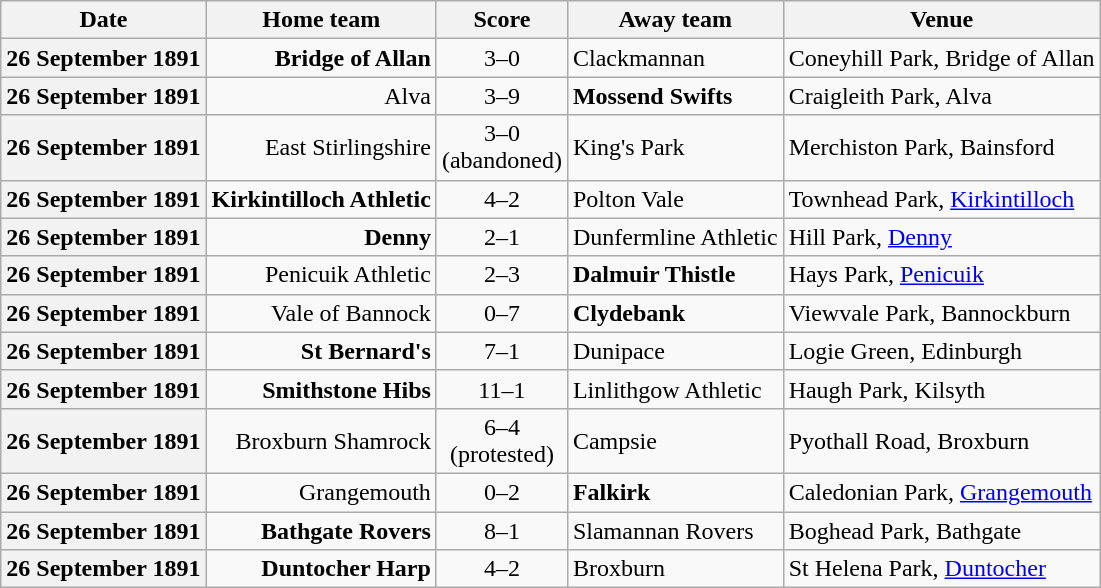<table class="wikitable football-result-list" style="max-width: 80em; text-align: center">
<tr>
<th scope="col">Date</th>
<th scope="col">Home team</th>
<th scope="col">Score</th>
<th scope="col">Away team</th>
<th scope="col">Venue</th>
</tr>
<tr>
<th scope="row">26 September 1891</th>
<td align=right><strong>Bridge of Allan</strong></td>
<td>3–0</td>
<td align=left>Clackmannan</td>
<td align=left>Coneyhill Park, Bridge of Allan</td>
</tr>
<tr>
<th scope="row">26 September 1891</th>
<td align=right>Alva</td>
<td>3–9</td>
<td align=left><strong>Mossend Swifts</strong></td>
<td align=left>Craigleith Park, Alva</td>
</tr>
<tr>
<th scope="row">26 September 1891</th>
<td align=right>East Stirlingshire</td>
<td>3–0<br>(abandoned)</td>
<td align=left>King's Park</td>
<td align=left>Merchiston Park, Bainsford</td>
</tr>
<tr>
<th scope="row">26 September 1891</th>
<td align=right><strong>Kirkintilloch Athletic</strong></td>
<td>4–2</td>
<td align=left>Polton Vale</td>
<td align=left>Townhead Park, <a href='#'>Kirkintilloch</a></td>
</tr>
<tr>
<th scope="row">26 September 1891</th>
<td align=right><strong>Denny</strong></td>
<td>2–1</td>
<td align=left>Dunfermline Athletic</td>
<td align=left>Hill Park, <a href='#'>Denny</a></td>
</tr>
<tr>
<th scope="row">26 September 1891</th>
<td align=right>Penicuik Athletic</td>
<td>2–3</td>
<td align=left><strong>Dalmuir Thistle</strong></td>
<td align=left>Hays Park, <a href='#'>Penicuik</a></td>
</tr>
<tr>
<th scope="row">26 September 1891</th>
<td align=right>Vale of Bannock</td>
<td>0–7</td>
<td align=left><strong>Clydebank</strong></td>
<td align=left>Viewvale Park, Bannockburn</td>
</tr>
<tr>
<th scope="row">26 September 1891</th>
<td align=right><strong>St Bernard's</strong></td>
<td>7–1</td>
<td align=left>Dunipace</td>
<td align=left>Logie Green, Edinburgh</td>
</tr>
<tr>
<th scope="row">26 September 1891</th>
<td align=right><strong>Smithstone Hibs</strong></td>
<td>11–1</td>
<td align=left>Linlithgow Athletic</td>
<td align=left>Haugh Park, Kilsyth</td>
</tr>
<tr>
<th scope="row">26 September 1891</th>
<td align=right>Broxburn Shamrock</td>
<td>6–4<br>(protested)</td>
<td align=left>Campsie</td>
<td align=left>Pyothall Road, Broxburn</td>
</tr>
<tr>
<th scope="row">26 September 1891</th>
<td align=right>Grangemouth</td>
<td>0–2</td>
<td align=left><strong>Falkirk</strong></td>
<td align=left>Caledonian Park, <a href='#'>Grangemouth</a></td>
</tr>
<tr>
<th scope="row">26 September 1891</th>
<td align=right><strong>Bathgate Rovers</strong></td>
<td>8–1</td>
<td align=left>Slamannan Rovers</td>
<td align=left>Boghead Park, Bathgate</td>
</tr>
<tr>
<th scope="row">26 September 1891</th>
<td align=right><strong>Duntocher Harp</strong></td>
<td>4–2</td>
<td align=left>Broxburn</td>
<td align=left>St Helena Park, <a href='#'>Duntocher</a></td>
</tr>
</table>
